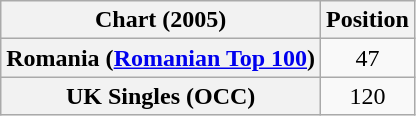<table class="wikitable sortable plainrowheaders" style="text-align:center">
<tr>
<th scope="col">Chart (2005)</th>
<th scope="col">Position</th>
</tr>
<tr>
<th scope="row">Romania (<a href='#'>Romanian Top 100</a>)</th>
<td>47</td>
</tr>
<tr>
<th scope="row">UK Singles (OCC)</th>
<td>120</td>
</tr>
</table>
